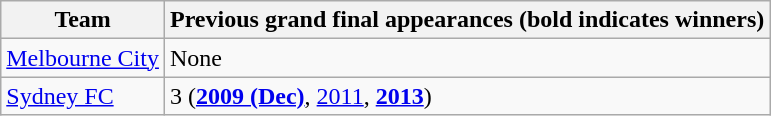<table class="wikitable">
<tr>
<th>Team</th>
<th>Previous grand final appearances (bold indicates winners)</th>
</tr>
<tr>
<td><a href='#'>Melbourne City</a></td>
<td>None</td>
</tr>
<tr>
<td><a href='#'>Sydney FC</a></td>
<td>3 (<a href='#'><strong>2009 (Dec)</strong></a>, <a href='#'>2011</a>, <a href='#'><strong>2013</strong></a>)</td>
</tr>
</table>
